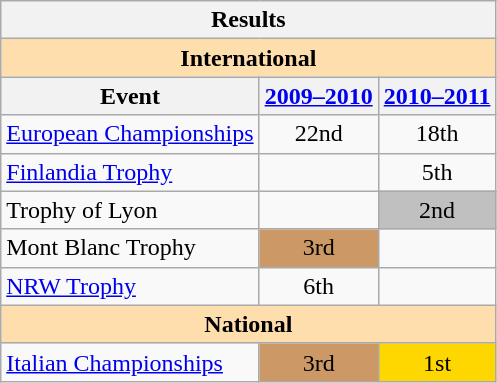<table class="wikitable" style="text-align:center">
<tr>
<th colspan=3 align=center><strong>Results</strong></th>
</tr>
<tr>
<th style="background-color: #ffdead; " colspan=3 align=center><strong>International</strong></th>
</tr>
<tr>
<th>Event</th>
<th><a href='#'>2009–2010</a></th>
<th><a href='#'>2010–2011</a></th>
</tr>
<tr>
<td align=left><a href='#'>European Championships</a></td>
<td>22nd</td>
<td>18th</td>
</tr>
<tr>
<td align=left><a href='#'>Finlandia Trophy</a></td>
<td></td>
<td>5th</td>
</tr>
<tr>
<td align=left>Trophy of Lyon</td>
<td></td>
<td bgcolor=silver>2nd</td>
</tr>
<tr>
<td align=left>Mont Blanc Trophy</td>
<td bgcolor=cc9966>3rd</td>
<td></td>
</tr>
<tr>
<td align=left><a href='#'>NRW Trophy</a></td>
<td>6th</td>
<td></td>
</tr>
<tr>
<th style="background-color: #ffdead; " colspan=3 align=center><strong>National</strong></th>
</tr>
<tr>
<td align=left><a href='#'>Italian Championships</a></td>
<td bgcolor=cc9966>3rd</td>
<td bgcolor=gold>1st</td>
</tr>
</table>
